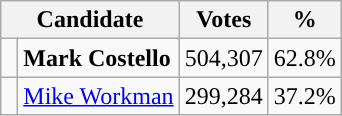<table class="wikitable">
<tr>
<th colspan="2" rowspan="1" align="center" valign="top"><strong>Candidate</strong></th>
<th valign="top"><strong>Votes</strong></th>
<th valign="top"><strong>%</strong></th>
</tr>
<tr>
<td style="background-color:"> </td>
<td><strong>Mark Costello</strong></td>
<td>504,307</td>
<td>62.8%</td>
</tr>
<tr>
<td style="background-color:"> </td>
<td><a href='#'>Mike Workman</a></td>
<td>299,284</td>
<td>37.2%</td>
</tr>
</table>
